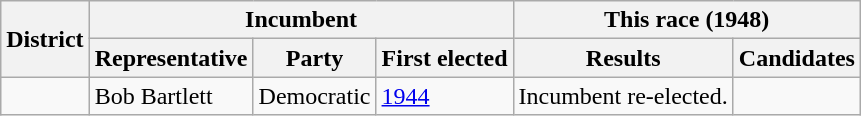<table class=wikitable>
<tr>
<th rowspan=2>District</th>
<th colspan=3>Incumbent</th>
<th colspan=2>This race (1948)</th>
</tr>
<tr>
<th>Representative</th>
<th>Party</th>
<th>First elected</th>
<th>Results</th>
<th>Candidates</th>
</tr>
<tr>
<td></td>
<td>Bob Bartlett</td>
<td>Democratic</td>
<td><a href='#'>1944</a></td>
<td>Incumbent re-elected.</td>
<td></td>
</tr>
</table>
